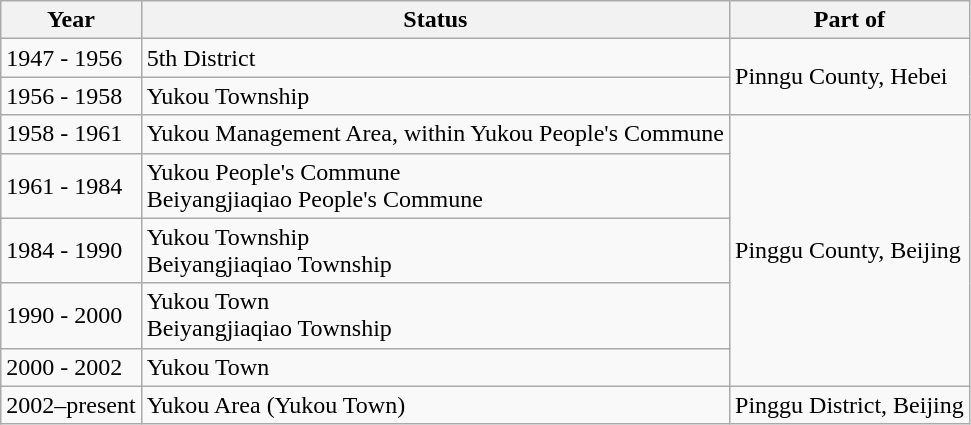<table class="wikitable">
<tr>
<th>Year</th>
<th>Status</th>
<th>Part of</th>
</tr>
<tr>
<td>1947 - 1956</td>
<td>5th District</td>
<td rowspan="2">Pinngu County, Hebei</td>
</tr>
<tr>
<td>1956 - 1958</td>
<td>Yukou Township</td>
</tr>
<tr>
<td>1958 - 1961</td>
<td>Yukou Management Area, within Yukou People's Commune</td>
<td rowspan="5">Pinggu County, Beijing</td>
</tr>
<tr>
<td>1961 - 1984</td>
<td>Yukou People's Commune<br>Beiyangjiaqiao People's Commune</td>
</tr>
<tr>
<td>1984 - 1990</td>
<td>Yukou Township<br>Beiyangjiaqiao Township</td>
</tr>
<tr>
<td>1990 - 2000</td>
<td>Yukou Town<br>Beiyangjiaqiao Township</td>
</tr>
<tr>
<td>2000 - 2002</td>
<td>Yukou Town</td>
</tr>
<tr>
<td>2002–present</td>
<td>Yukou Area (Yukou Town)</td>
<td>Pinggu District, Beijing</td>
</tr>
</table>
